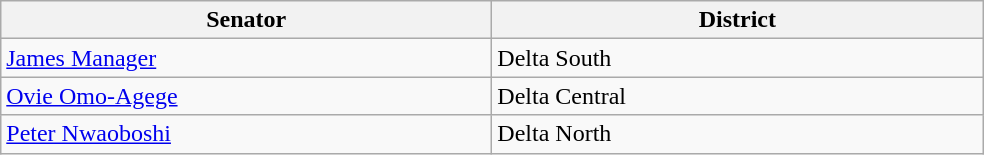<table class="wikitable">
<tr>
<th style="width:20em">Senator</th>
<th style="width:20em">District</th>
</tr>
<tr>
<td><a href='#'>James Manager</a></td>
<td>Delta South</td>
</tr>
<tr>
<td><a href='#'>Ovie Omo-Agege</a></td>
<td>Delta Central</td>
</tr>
<tr>
<td><a href='#'>Peter Nwaoboshi</a></td>
<td>Delta North</td>
</tr>
</table>
